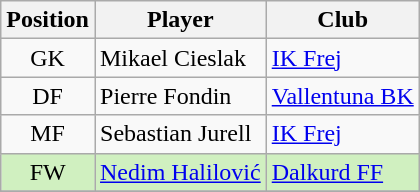<table class="wikitable" style="text-align:center;float:left;margin-right:1em;">
<tr>
<th>Position</th>
<th>Player</th>
<th>Club</th>
</tr>
<tr>
<td>GK</td>
<td align="left"> Mikael Cieslak</td>
<td align="left"><a href='#'>IK Frej</a></td>
</tr>
<tr>
<td>DF</td>
<td align="left"> Pierre Fondin</td>
<td align="left"><a href='#'>Vallentuna BK</a></td>
</tr>
<tr>
<td>MF</td>
<td align="left"> Sebastian Jurell</td>
<td align="left"><a href='#'>IK Frej</a></td>
</tr>
<tr bgcolor=#D0F0C0>
<td>FW</td>
<td align="left"> <a href='#'>Nedim Halilović</a></td>
<td align="left"><a href='#'>Dalkurd FF</a></td>
</tr>
<tr>
</tr>
</table>
